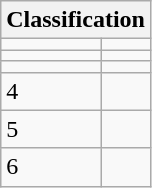<table class="wikitable" font-size: 90%;>
<tr>
<th colspan=2>Classification</th>
</tr>
<tr valign="top">
<td></td>
<td></td>
</tr>
<tr>
<td></td>
<td></td>
</tr>
<tr>
<td></td>
<td></td>
</tr>
<tr>
<td>4</td>
<td></td>
</tr>
<tr>
<td>5</td>
<td></td>
</tr>
<tr>
<td>6</td>
<td></td>
</tr>
</table>
